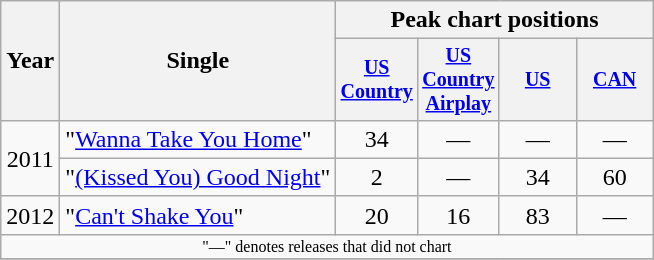<table class="wikitable" style="text-align:center;">
<tr>
<th rowspan="2">Year</th>
<th rowspan="2">Single</th>
<th colspan="4">Peak chart positions</th>
</tr>
<tr style="font-size:smaller;">
<th width="45"><a href='#'>US Country</a></th>
<th width="45"><a href='#'>US Country Airplay</a><br></th>
<th width="45"><a href='#'>US</a></th>
<th width="45"><a href='#'>CAN</a></th>
</tr>
<tr>
<td rowspan="2">2011</td>
<td align="left">"<a href='#'>Wanna Take You Home</a>"</td>
<td>34</td>
<td>—</td>
<td>—</td>
<td>—</td>
</tr>
<tr>
<td align="left">"<a href='#'>(Kissed You) Good Night</a>"</td>
<td>2</td>
<td>—</td>
<td>34</td>
<td>60</td>
</tr>
<tr>
<td>2012</td>
<td align="left">"<a href='#'>Can't Shake You</a>"</td>
<td>20</td>
<td>16</td>
<td>83</td>
<td>—</td>
</tr>
<tr>
<td colspan="6" style="font-size:8pt">"—" denotes releases that did not chart</td>
</tr>
<tr>
</tr>
</table>
